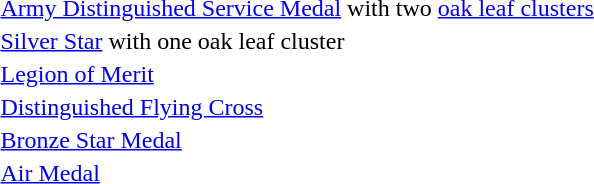<table>
<tr>
<td></td>
<td><a href='#'>Army Distinguished Service Medal</a> with two <a href='#'>oak leaf clusters</a></td>
</tr>
<tr>
<td></td>
<td><a href='#'>Silver Star</a> with one oak leaf cluster</td>
</tr>
<tr>
<td></td>
<td><a href='#'>Legion of Merit</a></td>
</tr>
<tr>
<td></td>
<td><a href='#'>Distinguished Flying Cross</a></td>
</tr>
<tr>
<td></td>
<td><a href='#'>Bronze Star Medal</a></td>
</tr>
<tr>
<td></td>
<td><a href='#'>Air Medal</a></td>
</tr>
</table>
